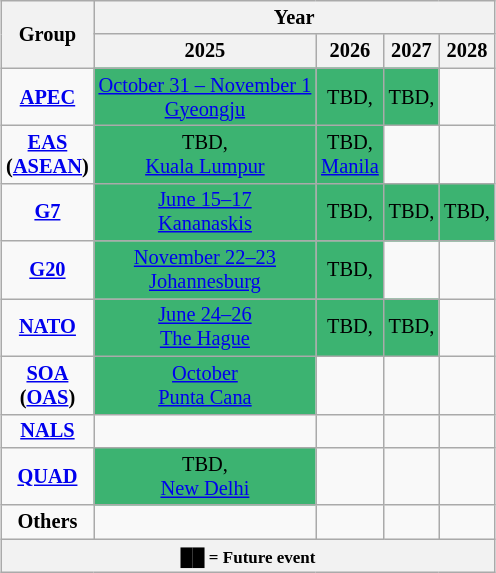<table class="wikitable" style="margin:1em auto; font-size:85%; text-align:center;">
<tr>
<th rowspan="2">Group</th>
<th colspan="4">Year</th>
</tr>
<tr>
<th>2025</th>
<th>2026</th>
<th>2027</th>
<th>2028</th>
</tr>
<tr>
<td><strong><a href='#'>APEC</a></strong></td>
<td style="background:#3Cb371;"><a href='#'>October 31 – November 1</a><br> <a href='#'>Gyeongju</a></td>
<td style="background:#3Cb371;">TBD,<br></td>
<td style="background:#3Cb371;">TBD,<br></td>
<td></td>
</tr>
<tr>
<td><strong><a href='#'>EAS</a><br>(<a href='#'>ASEAN</a>)</strong></td>
<td style="background:#3Cb371;">TBD, <br> <a href='#'>Kuala Lumpur</a></td>
<td style="background:#3Cb371;">TBD, <br> <a href='#'>Manila</a></td>
<td></td>
<td></td>
</tr>
<tr>
<td><strong><a href='#'>G7</a></strong></td>
<td style="background:#3Cb371;"><a href='#'>June 15–17</a><br> <a href='#'>Kananaskis</a></td>
<td style="background:#3Cb371;">TBD,<br></td>
<td style="background:#3Cb371;">TBD,<br></td>
<td style="background:#3Cb371;">TBD,<br></td>
</tr>
<tr>
<td><strong><a href='#'>G20</a></strong></td>
<td style="background:#3Cb371;"><a href='#'>November 22–23</a><br> <a href='#'>Johannesburg</a></td>
<td style="background:#3Cb371;">TBD,<br></td>
<td></td>
<td></td>
</tr>
<tr>
<td><strong><a href='#'>NATO</a></strong></td>
<td style="background:#3Cb371;"><a href='#'>June 24–26</a><br> <a href='#'>The Hague</a></td>
<td style="background:#3Cb371;">TBD,<br></td>
<td style="background:#3Cb371;">TBD,<br></td>
<td></td>
</tr>
<tr>
<td><strong><a href='#'>SOA</a><br>(<a href='#'>OAS</a>)</strong></td>
<td style="background:#3Cb371;"><a href='#'>October</a><br> <a href='#'>Punta Cana</a></td>
<td></td>
<td></td>
<td></td>
</tr>
<tr>
<td><strong><a href='#'>NALS</a></strong></td>
<td></td>
<td></td>
<td></td>
<td></td>
</tr>
<tr>
<td><strong><a href='#'>QUAD</a></strong></td>
<td style="background:#3Cb371;">TBD, <br> <a href='#'>New Delhi</a></td>
<td></td>
<td></td>
<td></td>
</tr>
<tr>
<td><strong>Others</strong></td>
<td></td>
<td></td>
<td></td>
<td></td>
</tr>
<tr>
<th colspan="6"><small><span>██</span> = Future event</small></th>
</tr>
</table>
